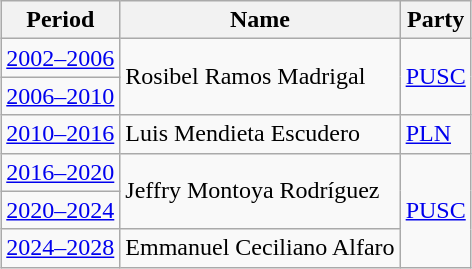<table class="wikitable" style="margin:auto">
<tr>
<th>Period</th>
<th>Name</th>
<th>Party</th>
</tr>
<tr>
<td><a href='#'>2002–2006</a></td>
<td rowspan="2">Rosibel Ramos Madrigal</td>
<td rowspan="2"> <a href='#'>PUSC</a></td>
</tr>
<tr>
<td><a href='#'>2006–2010</a></td>
</tr>
<tr>
<td><a href='#'>2010–2016</a></td>
<td>Luis Mendieta Escudero</td>
<td> <a href='#'>PLN</a></td>
</tr>
<tr>
<td><a href='#'>2016–2020</a></td>
<td rowspan="2">Jeffry Montoya Rodríguez</td>
<td rowspan="3"> <a href='#'>PUSC</a></td>
</tr>
<tr>
<td><a href='#'>2020–2024</a></td>
</tr>
<tr>
<td><a href='#'>2024–2028</a></td>
<td>Emmanuel Ceciliano Alfaro</td>
</tr>
</table>
